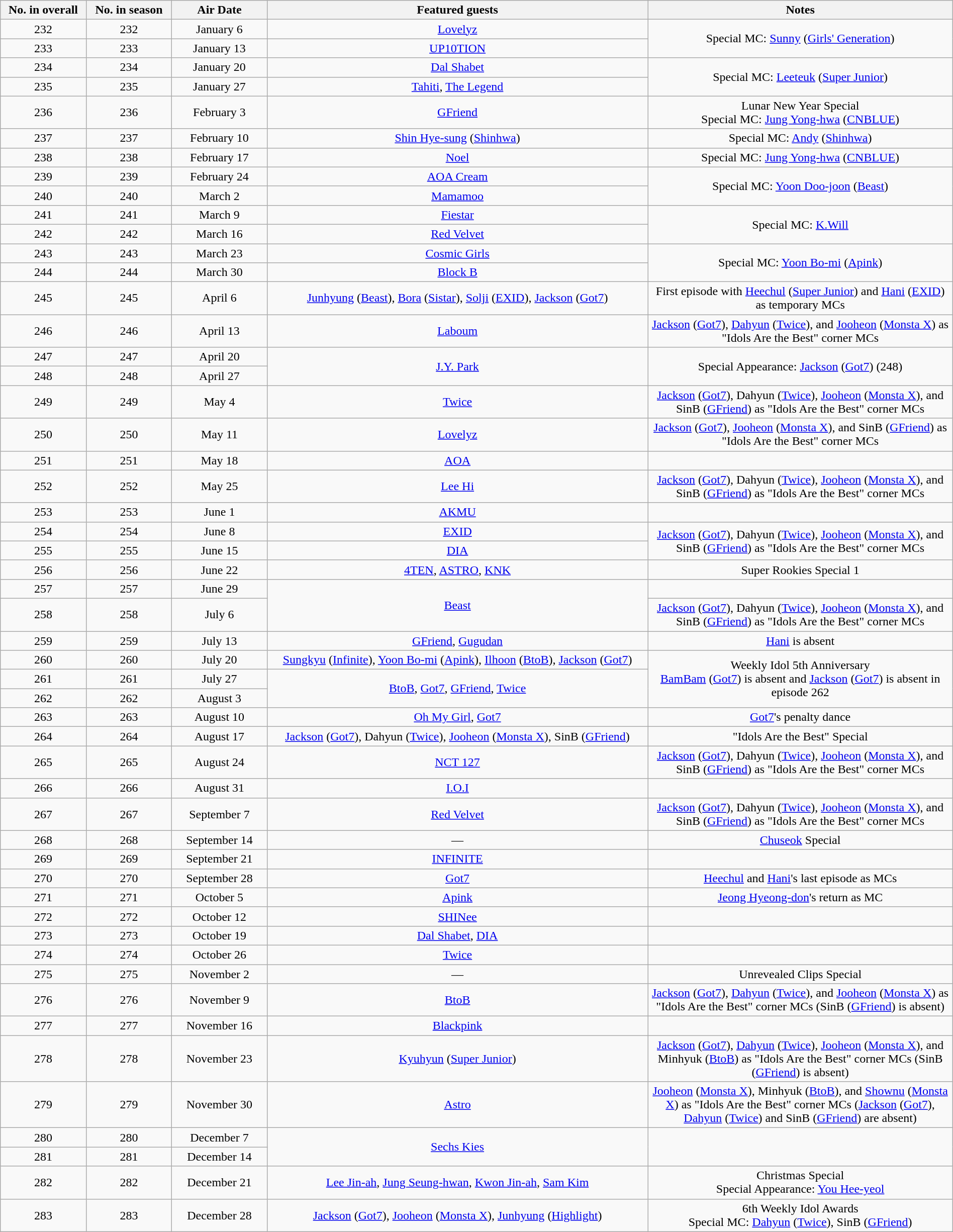<table class="wikitable" style="text-align:center; width:100%">
<tr>
<th width="9%">No. in overall</th>
<th width="9%">No. in season</th>
<th width="10%">Air Date</th>
<th width="40%">Featured guests</th>
<th width="32%">Notes</th>
</tr>
<tr>
<td>232</td>
<td>232</td>
<td>January 6</td>
<td><a href='#'>Lovelyz</a></td>
<td rowspan='2'>Special MC: <a href='#'>Sunny</a> (<a href='#'>Girls' Generation</a>)</td>
</tr>
<tr>
<td>233</td>
<td>233</td>
<td>January 13</td>
<td><a href='#'>UP10TION</a></td>
</tr>
<tr>
<td>234</td>
<td>234</td>
<td>January 20</td>
<td><a href='#'>Dal Shabet</a></td>
<td rowspan='2'>Special MC: <a href='#'>Leeteuk</a> (<a href='#'>Super Junior</a>)</td>
</tr>
<tr>
<td>235</td>
<td>235</td>
<td>January 27</td>
<td><a href='#'>Tahiti</a>, <a href='#'>The Legend</a></td>
</tr>
<tr>
<td>236</td>
<td>236</td>
<td>February 3</td>
<td><a href='#'>GFriend</a></td>
<td>Lunar New Year Special <br> Special MC: <a href='#'>Jung Yong-hwa</a> (<a href='#'>CNBLUE</a>)</td>
</tr>
<tr>
<td>237</td>
<td>237</td>
<td>February 10</td>
<td><a href='#'>Shin Hye-sung</a> (<a href='#'>Shinhwa</a>)</td>
<td>Special MC: <a href='#'>Andy</a> (<a href='#'>Shinhwa</a>)</td>
</tr>
<tr>
<td>238</td>
<td>238</td>
<td>February 17</td>
<td><a href='#'>Noel</a></td>
<td>Special MC: <a href='#'>Jung Yong-hwa</a> (<a href='#'>CNBLUE</a>)</td>
</tr>
<tr>
<td>239</td>
<td>239</td>
<td>February 24</td>
<td><a href='#'>AOA Cream</a></td>
<td rowspan='2'>Special MC: <a href='#'>Yoon Doo-joon</a> (<a href='#'>Beast</a>)</td>
</tr>
<tr>
<td>240</td>
<td>240</td>
<td>March 2</td>
<td><a href='#'>Mamamoo</a></td>
</tr>
<tr>
<td>241</td>
<td>241</td>
<td>March 9</td>
<td><a href='#'>Fiestar</a></td>
<td rowspan='2'>Special MC: <a href='#'>K.Will</a></td>
</tr>
<tr>
<td>242</td>
<td>242</td>
<td>March 16</td>
<td><a href='#'>Red Velvet</a></td>
</tr>
<tr>
<td>243</td>
<td>243</td>
<td>March 23</td>
<td><a href='#'>Cosmic Girls</a></td>
<td rowspan='2'>Special MC: <a href='#'>Yoon Bo-mi</a> (<a href='#'>Apink</a>)</td>
</tr>
<tr>
<td>244</td>
<td>244</td>
<td>March 30</td>
<td><a href='#'>Block B</a></td>
</tr>
<tr>
<td>245</td>
<td>245</td>
<td>April 6</td>
<td><a href='#'>Junhyung</a> (<a href='#'>Beast</a>), <a href='#'>Bora</a> (<a href='#'>Sistar</a>), <a href='#'>Solji</a> (<a href='#'>EXID</a>), <a href='#'>Jackson</a> (<a href='#'>Got7</a>)</td>
<td>First episode with <a href='#'>Heechul</a> (<a href='#'>Super Junior</a>) and <a href='#'>Hani</a> (<a href='#'>EXID</a>) as temporary MCs</td>
</tr>
<tr>
<td>246</td>
<td>246</td>
<td>April 13</td>
<td><a href='#'>Laboum</a></td>
<td><a href='#'>Jackson</a> (<a href='#'>Got7</a>), <a href='#'>Dahyun</a> (<a href='#'>Twice</a>), and <a href='#'>Jooheon</a> (<a href='#'>Monsta X</a>) as "Idols Are the Best" corner MCs</td>
</tr>
<tr>
<td>247</td>
<td>247</td>
<td>April 20</td>
<td rowspan="2"><a href='#'>J.Y. Park</a></td>
<td rowspan='2'>Special Appearance: <a href='#'>Jackson</a> (<a href='#'>Got7</a>) (248)</td>
</tr>
<tr>
<td>248</td>
<td>248</td>
<td>April 27</td>
</tr>
<tr>
<td>249</td>
<td>249</td>
<td>May 4</td>
<td><a href='#'>Twice</a></td>
<td><a href='#'>Jackson</a> (<a href='#'>Got7</a>), Dahyun (<a href='#'>Twice</a>), <a href='#'>Jooheon</a> (<a href='#'>Monsta X</a>), and SinB (<a href='#'>GFriend</a>) as "Idols Are the Best" corner MCs</td>
</tr>
<tr>
<td>250</td>
<td>250</td>
<td>May 11</td>
<td><a href='#'>Lovelyz</a></td>
<td><a href='#'>Jackson</a> (<a href='#'>Got7</a>), <a href='#'>Jooheon</a> (<a href='#'>Monsta X</a>), and SinB (<a href='#'>GFriend</a>) as "Idols Are the Best" corner MCs</td>
</tr>
<tr>
<td>251</td>
<td>251</td>
<td>May 18</td>
<td><a href='#'>AOA</a></td>
<td></td>
</tr>
<tr>
<td>252</td>
<td>252</td>
<td>May 25</td>
<td><a href='#'>Lee Hi</a></td>
<td><a href='#'>Jackson</a> (<a href='#'>Got7</a>), Dahyun (<a href='#'>Twice</a>), <a href='#'>Jooheon</a> (<a href='#'>Monsta X</a>), and SinB (<a href='#'>GFriend</a>) as "Idols Are the Best" corner MCs</td>
</tr>
<tr>
<td>253</td>
<td>253</td>
<td>June 1</td>
<td><a href='#'>AKMU</a></td>
<td></td>
</tr>
<tr>
<td>254</td>
<td>254</td>
<td>June 8</td>
<td><a href='#'>EXID</a></td>
<td rowspan='2'><a href='#'>Jackson</a> (<a href='#'>Got7</a>), Dahyun (<a href='#'>Twice</a>), <a href='#'>Jooheon</a> (<a href='#'>Monsta X</a>), and SinB (<a href='#'>GFriend</a>) as "Idols Are the Best" corner MCs</td>
</tr>
<tr>
<td>255</td>
<td>255</td>
<td>June 15</td>
<td><a href='#'>DIA</a></td>
</tr>
<tr>
<td>256</td>
<td>256</td>
<td>June 22</td>
<td><a href='#'>4TEN</a>, <a href='#'>ASTRO</a>, <a href='#'>KNK</a></td>
<td>Super Rookies Special 1</td>
</tr>
<tr>
<td>257</td>
<td>257</td>
<td>June 29</td>
<td rowspan= "2"><a href='#'>Beast</a></td>
<td></td>
</tr>
<tr>
<td>258</td>
<td>258</td>
<td>July 6</td>
<td><a href='#'>Jackson</a> (<a href='#'>Got7</a>), Dahyun (<a href='#'>Twice</a>), <a href='#'>Jooheon</a> (<a href='#'>Monsta X</a>), and SinB (<a href='#'>GFriend</a>) as "Idols Are the Best" corner MCs</td>
</tr>
<tr>
<td>259</td>
<td>259</td>
<td>July 13</td>
<td><a href='#'>GFriend</a>, <a href='#'>Gugudan</a></td>
<td><a href='#'>Hani</a> is absent</td>
</tr>
<tr>
<td>260</td>
<td>260</td>
<td>July 20</td>
<td><a href='#'>Sungkyu</a> (<a href='#'>Infinite</a>), <a href='#'>Yoon Bo-mi</a> (<a href='#'>Apink</a>), <a href='#'>Ilhoon</a> (<a href='#'>BtoB</a>), <a href='#'>Jackson</a> (<a href='#'>Got7</a>)</td>
<td rowspan= "3">Weekly Idol 5th Anniversary <br> <a href='#'>BamBam</a> (<a href='#'>Got7</a>) is absent and <a href='#'>Jackson</a> (<a href='#'>Got7</a>) is absent in episode 262</td>
</tr>
<tr>
<td>261</td>
<td>261</td>
<td>July 27</td>
<td rowspan= "2"><a href='#'>BtoB</a>, <a href='#'>Got7</a>, <a href='#'>GFriend</a>, <a href='#'>Twice</a></td>
</tr>
<tr>
<td>262</td>
<td>262</td>
<td>August 3</td>
</tr>
<tr>
<td>263</td>
<td>263</td>
<td>August 10</td>
<td><a href='#'>Oh My Girl</a>, <a href='#'>Got7</a></td>
<td><a href='#'>Got7</a>'s penalty dance</td>
</tr>
<tr>
<td>264</td>
<td>264</td>
<td>August 17</td>
<td><a href='#'>Jackson</a> (<a href='#'>Got7</a>), Dahyun (<a href='#'>Twice</a>), <a href='#'>Jooheon</a> (<a href='#'>Monsta X</a>), SinB (<a href='#'>GFriend</a>)</td>
<td>"Idols Are the Best" Special</td>
</tr>
<tr>
<td>265</td>
<td>265</td>
<td>August 24</td>
<td><a href='#'>NCT 127</a></td>
<td><a href='#'>Jackson</a> (<a href='#'>Got7</a>), Dahyun (<a href='#'>Twice</a>), <a href='#'>Jooheon</a> (<a href='#'>Monsta X</a>), and SinB (<a href='#'>GFriend</a>) as "Idols Are the Best" corner MCs</td>
</tr>
<tr>
<td>266</td>
<td>266</td>
<td>August 31</td>
<td><a href='#'>I.O.I</a></td>
<td></td>
</tr>
<tr>
<td>267</td>
<td>267</td>
<td>September 7</td>
<td><a href='#'>Red Velvet</a></td>
<td><a href='#'>Jackson</a> (<a href='#'>Got7</a>), Dahyun (<a href='#'>Twice</a>), <a href='#'>Jooheon</a> (<a href='#'>Monsta X</a>), and SinB (<a href='#'>GFriend</a>) as "Idols Are the Best" corner MCs</td>
</tr>
<tr>
<td>268</td>
<td>268</td>
<td>September 14</td>
<td>—</td>
<td><a href='#'>Chuseok</a> Special</td>
</tr>
<tr>
<td>269</td>
<td>269</td>
<td>September 21</td>
<td><a href='#'>INFINITE</a></td>
<td></td>
</tr>
<tr>
<td>270</td>
<td>270</td>
<td>September 28</td>
<td><a href='#'>Got7</a></td>
<td><a href='#'>Heechul</a> and <a href='#'>Hani</a>'s last episode as MCs</td>
</tr>
<tr>
<td>271</td>
<td>271</td>
<td>October 5</td>
<td><a href='#'>Apink</a></td>
<td><a href='#'>Jeong Hyeong-don</a>'s return as MC</td>
</tr>
<tr>
<td>272</td>
<td>272</td>
<td>October 12</td>
<td><a href='#'>SHINee</a></td>
<td></td>
</tr>
<tr>
<td>273</td>
<td>273</td>
<td>October 19</td>
<td><a href='#'>Dal Shabet</a>, <a href='#'>DIA</a></td>
<td></td>
</tr>
<tr>
<td>274</td>
<td>274</td>
<td>October 26</td>
<td><a href='#'>Twice</a></td>
<td></td>
</tr>
<tr>
<td>275</td>
<td>275</td>
<td>November 2</td>
<td>—</td>
<td>Unrevealed Clips Special</td>
</tr>
<tr>
<td>276</td>
<td>276</td>
<td>November 9</td>
<td><a href='#'>BtoB</a></td>
<td><a href='#'>Jackson</a> (<a href='#'>Got7</a>), <a href='#'>Dahyun</a> (<a href='#'>Twice</a>), and <a href='#'>Jooheon</a> (<a href='#'>Monsta X</a>) as "Idols Are the Best" corner MCs (SinB (<a href='#'>GFriend</a>) is absent)</td>
</tr>
<tr>
<td>277</td>
<td>277</td>
<td>November 16</td>
<td><a href='#'>Blackpink</a></td>
<td></td>
</tr>
<tr>
<td>278</td>
<td>278</td>
<td>November 23</td>
<td><a href='#'>Kyuhyun</a> (<a href='#'>Super Junior</a>)</td>
<td><a href='#'>Jackson</a> (<a href='#'>Got7</a>), <a href='#'>Dahyun</a> (<a href='#'>Twice</a>), <a href='#'>Jooheon</a> (<a href='#'>Monsta X</a>), and Minhyuk (<a href='#'>BtoB</a>) as "Idols Are the Best" corner MCs (SinB (<a href='#'>GFriend</a>) is absent)</td>
</tr>
<tr>
<td>279</td>
<td>279</td>
<td>November 30</td>
<td><a href='#'>Astro</a></td>
<td><a href='#'>Jooheon</a> (<a href='#'>Monsta X</a>), Minhyuk (<a href='#'>BtoB</a>), and <a href='#'>Shownu</a> (<a href='#'>Monsta X</a>) as "Idols Are the Best" corner MCs (<a href='#'>Jackson</a> (<a href='#'>Got7</a>), <a href='#'>Dahyun</a> (<a href='#'>Twice</a>) and SinB (<a href='#'>GFriend</a>) are absent)</td>
</tr>
<tr>
<td>280</td>
<td>280</td>
<td>December 7</td>
<td rowspan= "2"><a href='#'>Sechs Kies</a></td>
<td rowspan= "2"></td>
</tr>
<tr>
<td>281</td>
<td>281</td>
<td>December 14</td>
</tr>
<tr>
<td>282</td>
<td>282</td>
<td>December 21</td>
<td><a href='#'>Lee Jin-ah</a>, <a href='#'>Jung Seung-hwan</a>, <a href='#'>Kwon Jin-ah</a>, <a href='#'>Sam Kim</a></td>
<td>Christmas Special <br> Special Appearance: <a href='#'>You Hee-yeol</a></td>
</tr>
<tr>
<td>283</td>
<td>283</td>
<td>December 28</td>
<td><a href='#'>Jackson</a> (<a href='#'>Got7</a>), <a href='#'>Jooheon</a> (<a href='#'>Monsta X</a>), <a href='#'>Junhyung</a> (<a href='#'>Highlight</a>)</td>
<td>6th Weekly Idol Awards <br> Special MC: <a href='#'>Dahyun</a> (<a href='#'>Twice</a>), SinB (<a href='#'>GFriend</a>)</td>
</tr>
</table>
